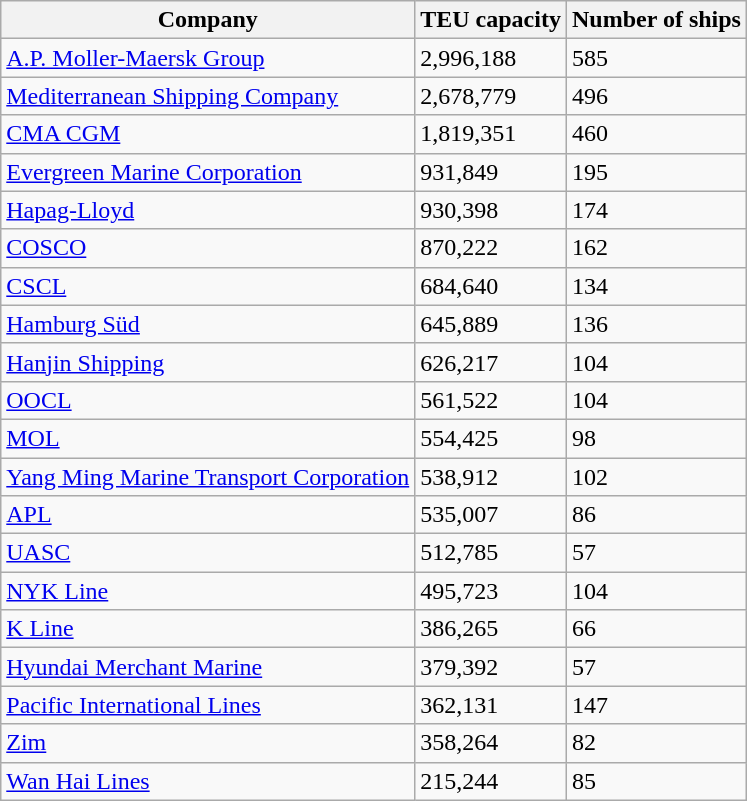<table class="wikitable sortable">
<tr>
<th>Company</th>
<th>TEU capacity</th>
<th>Number of ships</th>
</tr>
<tr>
<td><a href='#'>A.P. Moller-Maersk Group</a></td>
<td>2,996,188</td>
<td>585</td>
</tr>
<tr>
<td><a href='#'>Mediterranean Shipping Company</a></td>
<td>2,678,779</td>
<td>496</td>
</tr>
<tr>
<td><a href='#'>CMA CGM</a></td>
<td>1,819,351</td>
<td>460</td>
</tr>
<tr>
<td><a href='#'>Evergreen Marine Corporation</a></td>
<td>931,849</td>
<td>195</td>
</tr>
<tr>
<td><a href='#'>Hapag-Lloyd</a></td>
<td>930,398</td>
<td>174</td>
</tr>
<tr>
<td><a href='#'>COSCO</a></td>
<td>870,222</td>
<td>162</td>
</tr>
<tr>
<td><a href='#'>CSCL</a></td>
<td>684,640</td>
<td>134</td>
</tr>
<tr>
<td><a href='#'>Hamburg Süd</a></td>
<td>645,889</td>
<td>136</td>
</tr>
<tr>
<td><a href='#'>Hanjin Shipping</a></td>
<td>626,217</td>
<td>104</td>
</tr>
<tr>
<td><a href='#'>OOCL</a></td>
<td>561,522</td>
<td>104</td>
</tr>
<tr>
<td><a href='#'>MOL</a></td>
<td>554,425</td>
<td>98</td>
</tr>
<tr>
<td><a href='#'>Yang Ming Marine Transport Corporation</a></td>
<td>538,912</td>
<td>102</td>
</tr>
<tr>
<td><a href='#'>APL</a></td>
<td>535,007</td>
<td>86</td>
</tr>
<tr>
<td><a href='#'>UASC</a></td>
<td>512,785</td>
<td>57</td>
</tr>
<tr>
<td><a href='#'>NYK Line</a></td>
<td>495,723</td>
<td>104</td>
</tr>
<tr>
<td><a href='#'>K Line</a></td>
<td>386,265</td>
<td>66</td>
</tr>
<tr>
<td><a href='#'>Hyundai Merchant Marine</a></td>
<td>379,392</td>
<td>57</td>
</tr>
<tr>
<td><a href='#'>Pacific International Lines</a></td>
<td>362,131</td>
<td>147</td>
</tr>
<tr>
<td><a href='#'>Zim</a></td>
<td>358,264</td>
<td>82</td>
</tr>
<tr>
<td><a href='#'>Wan Hai Lines</a></td>
<td>215,244</td>
<td>85</td>
</tr>
</table>
